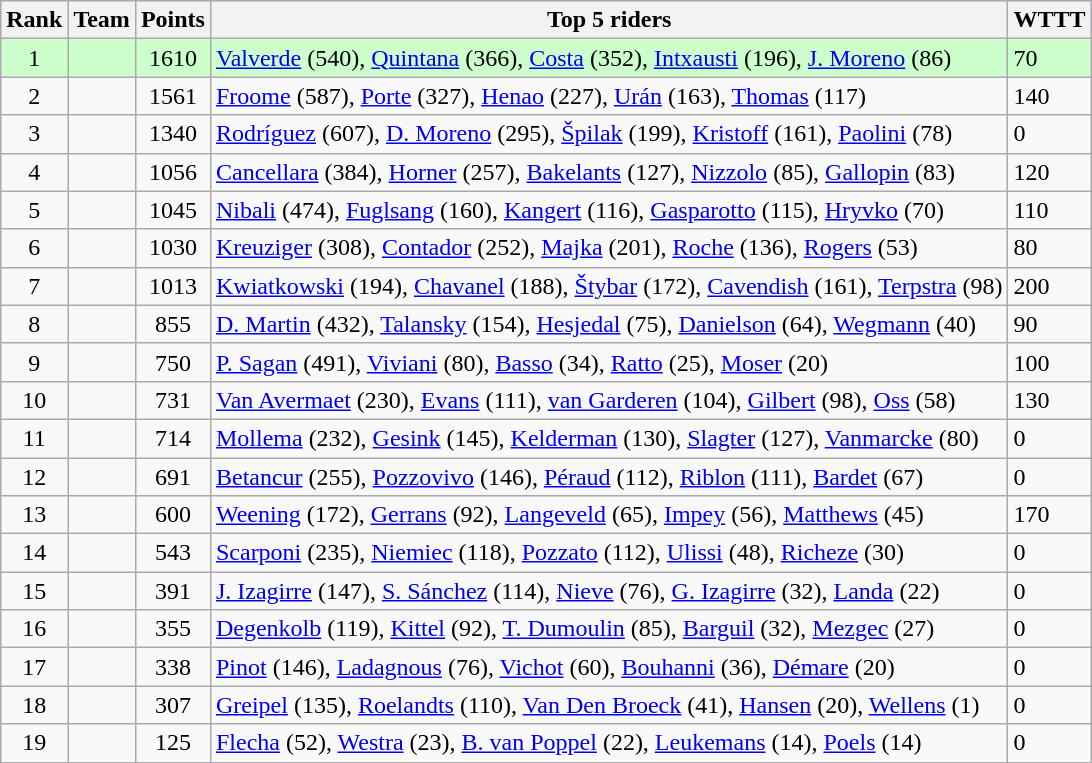<table class="wikitable">
<tr style="background:#ccf;">
<th>Rank</th>
<th>Team</th>
<th>Points</th>
<th>Top 5 riders</th>
<th>WTTT</th>
</tr>
<tr bgcolor=#ccffcc>
<td align=center>1</td>
<td></td>
<td align=center>1610</td>
<td><a href='#'>Valverde</a> (540), <a href='#'>Quintana</a> (366), <a href='#'>Costa</a> (352), <a href='#'>Intxausti</a> (196), <a href='#'>J. Moreno</a> (86)</td>
<td>70</td>
</tr>
<tr>
<td align=center>2</td>
<td></td>
<td align=center>1561</td>
<td><a href='#'>Froome</a> (587), <a href='#'>Porte</a> (327), <a href='#'>Henao</a> (227), <a href='#'>Urán</a> (163), <a href='#'>Thomas</a> (117)</td>
<td>140</td>
</tr>
<tr>
<td align=center>3</td>
<td></td>
<td align=center>1340</td>
<td><a href='#'>Rodríguez</a> (607), <a href='#'>D. Moreno</a> (295), <a href='#'>Špilak</a> (199), <a href='#'>Kristoff</a> (161), <a href='#'>Paolini</a> (78)</td>
<td>0</td>
</tr>
<tr>
<td align=center>4</td>
<td></td>
<td align=center>1056</td>
<td><a href='#'>Cancellara</a> (384), <a href='#'>Horner</a> (257), <a href='#'>Bakelants</a> (127), <a href='#'>Nizzolo</a> (85), <a href='#'>Gallopin</a> (83)</td>
<td>120</td>
</tr>
<tr>
<td align=center>5</td>
<td></td>
<td align=center>1045</td>
<td><a href='#'>Nibali</a> (474), <a href='#'>Fuglsang</a> (160), <a href='#'>Kangert</a> (116), <a href='#'>Gasparotto</a> (115), <a href='#'>Hryvko</a> (70)</td>
<td>110</td>
</tr>
<tr>
<td align=center>6</td>
<td></td>
<td align=center>1030</td>
<td><a href='#'>Kreuziger</a> (308), <a href='#'>Contador</a> (252), <a href='#'>Majka</a> (201), <a href='#'>Roche</a> (136), <a href='#'>Rogers</a> (53)</td>
<td>80</td>
</tr>
<tr>
<td align=center>7</td>
<td></td>
<td align=center>1013</td>
<td><a href='#'>Kwiatkowski</a> (194), <a href='#'>Chavanel</a> (188), <a href='#'>Štybar</a> (172), <a href='#'>Cavendish</a> (161), <a href='#'>Terpstra</a> (98)</td>
<td>200</td>
</tr>
<tr>
<td align=center>8</td>
<td></td>
<td align=center>855</td>
<td><a href='#'>D. Martin</a> (432), <a href='#'>Talansky</a> (154), <a href='#'>Hesjedal</a> (75), <a href='#'>Danielson</a> (64), <a href='#'>Wegmann</a> (40)</td>
<td>90</td>
</tr>
<tr>
<td align=center>9</td>
<td></td>
<td align=center>750</td>
<td><a href='#'>P. Sagan</a> (491), <a href='#'>Viviani</a> (80), <a href='#'>Basso</a> (34), <a href='#'>Ratto</a> (25), <a href='#'>Moser</a> (20)</td>
<td>100</td>
</tr>
<tr>
<td align=center>10</td>
<td></td>
<td align=center>731</td>
<td><a href='#'>Van Avermaet</a> (230), <a href='#'>Evans</a> (111), <a href='#'>van Garderen</a> (104), <a href='#'>Gilbert</a> (98), <a href='#'>Oss</a> (58)</td>
<td>130</td>
</tr>
<tr>
<td align=center>11</td>
<td></td>
<td align=center>714</td>
<td><a href='#'>Mollema</a> (232), <a href='#'>Gesink</a> (145), <a href='#'>Kelderman</a> (130), <a href='#'>Slagter</a> (127), <a href='#'>Vanmarcke</a> (80)</td>
<td>0</td>
</tr>
<tr>
<td align=center>12</td>
<td></td>
<td align=center>691</td>
<td><a href='#'>Betancur</a> (255), <a href='#'>Pozzovivo</a> (146), <a href='#'>Péraud</a> (112), <a href='#'>Riblon</a> (111), <a href='#'>Bardet</a> (67)</td>
<td>0</td>
</tr>
<tr>
<td align=center>13</td>
<td></td>
<td align=center>600</td>
<td><a href='#'>Weening</a> (172), <a href='#'>Gerrans</a> (92), <a href='#'>Langeveld</a> (65), <a href='#'>Impey</a> (56), <a href='#'>Matthews</a> (45)</td>
<td>170</td>
</tr>
<tr>
<td align=center>14</td>
<td></td>
<td align=center>543</td>
<td><a href='#'>Scarponi</a> (235), <a href='#'>Niemiec</a> (118), <a href='#'>Pozzato</a> (112), <a href='#'>Ulissi</a> (48), <a href='#'>Richeze</a> (30)</td>
<td>0</td>
</tr>
<tr>
<td align=center>15</td>
<td></td>
<td align=center>391</td>
<td><a href='#'>J. Izagirre</a> (147), <a href='#'>S. Sánchez</a> (114), <a href='#'>Nieve</a> (76), <a href='#'>G. Izagirre</a> (32), <a href='#'>Landa</a> (22)</td>
<td>0</td>
</tr>
<tr>
<td align=center>16</td>
<td></td>
<td align=center>355</td>
<td><a href='#'>Degenkolb</a> (119), <a href='#'>Kittel</a> (92), <a href='#'>T. Dumoulin</a> (85), <a href='#'>Barguil</a> (32), <a href='#'>Mezgec</a> (27)</td>
<td>0</td>
</tr>
<tr>
<td align=center>17</td>
<td></td>
<td align=center>338</td>
<td><a href='#'>Pinot</a> (146), <a href='#'>Ladagnous</a> (76), <a href='#'>Vichot</a> (60), <a href='#'>Bouhanni</a> (36), <a href='#'>Démare</a> (20)</td>
<td>0</td>
</tr>
<tr>
<td align=center>18</td>
<td></td>
<td align=center>307</td>
<td><a href='#'>Greipel</a> (135), <a href='#'>Roelandts</a> (110), <a href='#'>Van Den Broeck</a> (41), <a href='#'>Hansen</a> (20), <a href='#'>Wellens</a> (1)</td>
<td>0</td>
</tr>
<tr>
<td align=center>19</td>
<td></td>
<td align=center>125</td>
<td><a href='#'>Flecha</a> (52), <a href='#'>Westra</a> (23), <a href='#'>B. van Poppel</a> (22), <a href='#'>Leukemans</a> (14), <a href='#'>Poels</a> (14)</td>
<td>0</td>
</tr>
</table>
